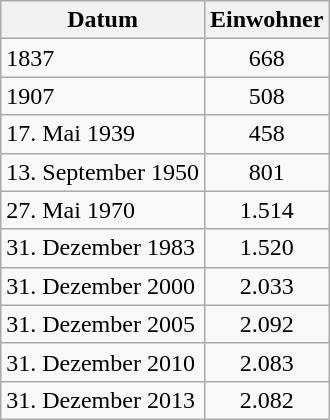<table class="wikitable">
<tr>
<th>Datum</th>
<th>Einwohner</th>
</tr>
<tr>
<td>1837</td>
<td align="center">668</td>
</tr>
<tr>
<td>1907</td>
<td align="center">508</td>
</tr>
<tr>
<td>17. Mai 1939</td>
<td align="center">458</td>
</tr>
<tr>
<td>13. September 1950</td>
<td align="center">801</td>
</tr>
<tr>
<td>27. Mai 1970</td>
<td align="center">1.514</td>
</tr>
<tr>
<td>31. Dezember 1983</td>
<td align="center">1.520</td>
</tr>
<tr>
<td>31. Dezember 2000</td>
<td align="center">2.033 </td>
</tr>
<tr>
<td>31. Dezember 2005</td>
<td align="center">2.092 </td>
</tr>
<tr>
<td>31. Dezember 2010</td>
<td align="center">2.083 </td>
</tr>
<tr>
<td>31. Dezember 2013</td>
<td align="center">2.082 </td>
</tr>
</table>
